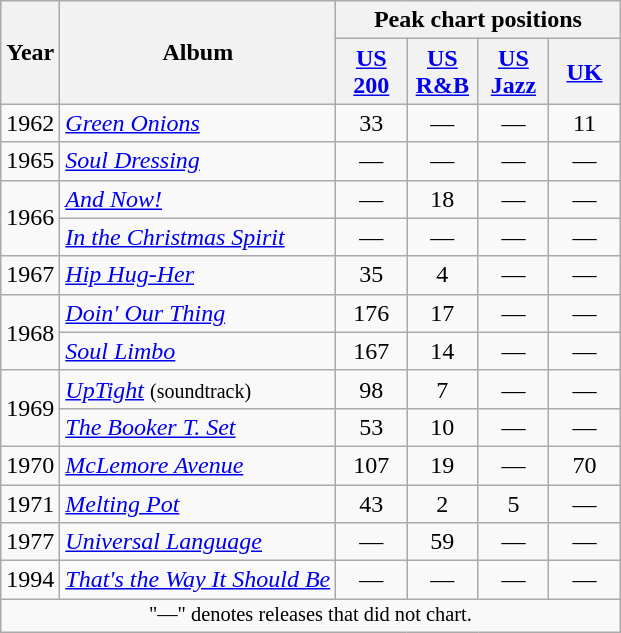<table class="wikitable">
<tr>
<th scope="col" rowspan="2">Year</th>
<th scope="col" rowspan="2">Album</th>
<th scope="col" colspan="4">Peak chart positions</th>
</tr>
<tr>
<th style="width:40px;"><a href='#'>US 200</a><br></th>
<th style="width:40px;"><a href='#'>US R&B</a><br></th>
<th style="width:40px;"><a href='#'>US Jazz</a><br></th>
<th style="width:40px;"><a href='#'>UK</a><br></th>
</tr>
<tr>
<td>1962</td>
<td><em><a href='#'>Green Onions</a></em></td>
<td align=center>33</td>
<td align=center>—</td>
<td align=center>—</td>
<td align=center>11</td>
</tr>
<tr>
<td>1965</td>
<td><em><a href='#'>Soul Dressing</a></em></td>
<td align=center>—</td>
<td align=center>—</td>
<td align=center>—</td>
<td align=center>—</td>
</tr>
<tr>
<td rowspan="2">1966</td>
<td><em><a href='#'>And Now!</a></em></td>
<td align=center>—</td>
<td align=center>18</td>
<td align=center>—</td>
<td align=center>—</td>
</tr>
<tr>
<td><em><a href='#'>In the Christmas Spirit</a></em></td>
<td align=center>—</td>
<td align=center>—</td>
<td align=center>—</td>
<td align=center>—</td>
</tr>
<tr>
<td>1967</td>
<td><em><a href='#'>Hip Hug-Her</a></em></td>
<td align=center>35</td>
<td align=center>4</td>
<td align=center>—</td>
<td align=center>—</td>
</tr>
<tr>
<td rowspan="2">1968</td>
<td><em><a href='#'>Doin' Our Thing</a></em></td>
<td align=center>176</td>
<td align=center>17</td>
<td align=center>—</td>
<td align=center>—</td>
</tr>
<tr>
<td><em><a href='#'>Soul Limbo</a></em></td>
<td align=center>167</td>
<td align=center>14</td>
<td align=center>—</td>
<td align=center>—</td>
</tr>
<tr>
<td rowspan="2">1969</td>
<td><em><a href='#'>UpTight</a></em> <small>(soundtrack)</small></td>
<td align=center>98</td>
<td align=center>7</td>
<td align=center>—</td>
<td align=center>—</td>
</tr>
<tr>
<td><em><a href='#'>The Booker T. Set</a></em></td>
<td align=center>53</td>
<td align=center>10</td>
<td align=center>—</td>
<td align=center>—</td>
</tr>
<tr>
<td>1970</td>
<td><em><a href='#'>McLemore Avenue</a></em></td>
<td align=center>107</td>
<td align=center>19</td>
<td align=center>—</td>
<td align=center>70</td>
</tr>
<tr>
<td>1971</td>
<td><em><a href='#'>Melting Pot</a></em></td>
<td align=center>43</td>
<td align=center>2</td>
<td align=center>5</td>
<td align=center>—</td>
</tr>
<tr>
<td>1977</td>
<td><em><a href='#'>Universal Language</a></em></td>
<td align=center>—</td>
<td align=center>59</td>
<td align=center>—</td>
<td align=center>—</td>
</tr>
<tr>
<td>1994</td>
<td><em><a href='#'>That's the Way It Should Be</a></em></td>
<td align=center>—</td>
<td align=center>—</td>
<td align=center>—</td>
<td align=center>—</td>
</tr>
<tr>
<td colspan="6" style="text-align:center; font-size:85%;">"—" denotes releases that did not chart.</td>
</tr>
</table>
